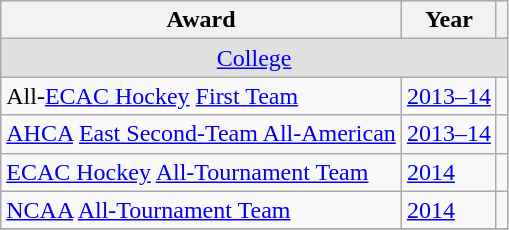<table class="wikitable">
<tr>
<th>Award</th>
<th>Year</th>
<th></th>
</tr>
<tr ALIGN="center" bgcolor="#e0e0e0">
<td colspan="3"><a href='#'>College</a></td>
</tr>
<tr>
<td>All-<a href='#'>ECAC Hockey</a> <a href='#'>First Team</a></td>
<td><a href='#'>2013–14</a></td>
<td></td>
</tr>
<tr>
<td><a href='#'>AHCA</a> <a href='#'>East Second-Team All-American</a></td>
<td><a href='#'>2013–14</a></td>
<td></td>
</tr>
<tr>
<td><a href='#'>ECAC Hockey</a> <a href='#'>All-Tournament Team</a></td>
<td><a href='#'>2014</a></td>
<td></td>
</tr>
<tr>
<td><a href='#'>NCAA</a> <a href='#'>All-Tournament Team</a></td>
<td><a href='#'>2014</a></td>
<td></td>
</tr>
<tr>
</tr>
</table>
